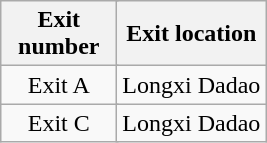<table class="wikitable">
<tr>
<th style="width:70px" colspan="2">Exit number</th>
<th>Exit location</th>
</tr>
<tr>
<td align="center" colspan="2">Exit A</td>
<td>Longxi Dadao</td>
</tr>
<tr>
<td align="center" colspan="2">Exit C</td>
<td>Longxi Dadao</td>
</tr>
</table>
